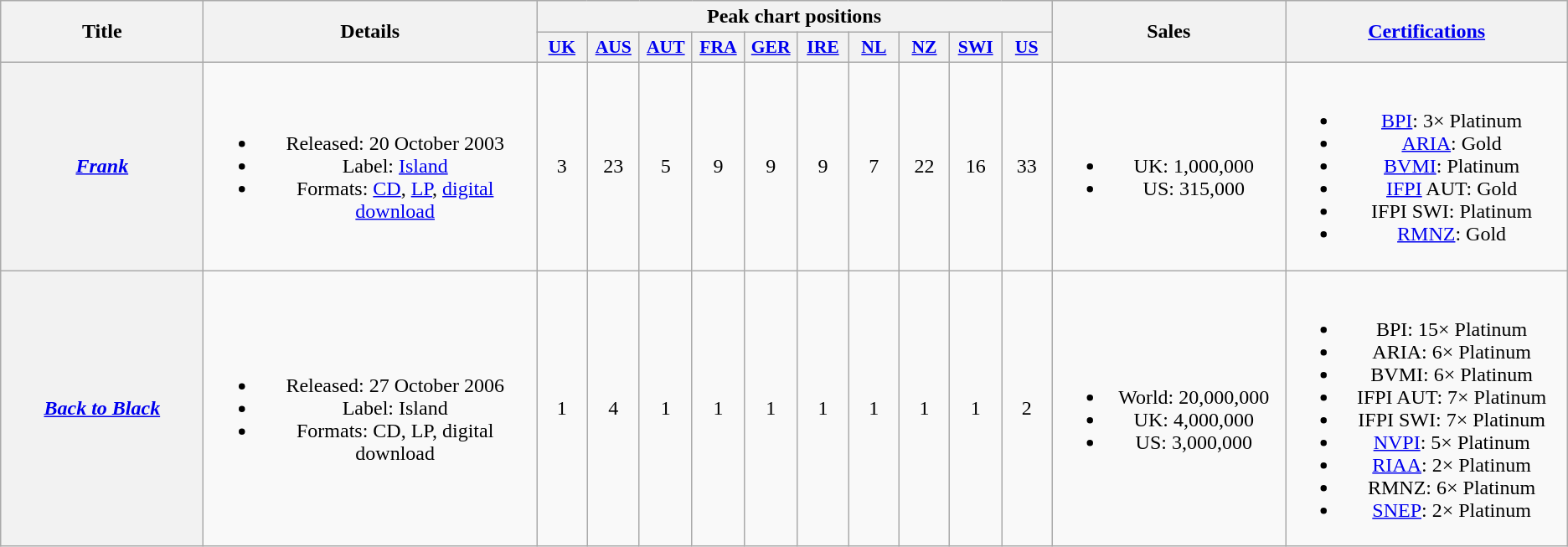<table class="wikitable plainrowheaders" style="text-align:center;">
<tr>
<th scope="col" rowspan="2" style="width:11em;">Title</th>
<th scope="col" rowspan="2" style="width:18em;">Details</th>
<th scope="col" colspan="10">Peak chart positions</th>
<th scope="col" rowspan="2" style="width:12em;">Sales</th>
<th scope="col" rowspan="2" style="width:15em;"><a href='#'>Certifications</a></th>
</tr>
<tr>
<th scope="col" style="width:2.5em;font-size:90%;"><a href='#'>UK</a><br></th>
<th scope="col" style="width:2.5em;font-size:90%;"><a href='#'>AUS</a><br></th>
<th scope="col" style="width:2.5em;font-size:90%;"><a href='#'>AUT</a><br></th>
<th scope="col" style="width:2.5em;font-size:90%;"><a href='#'>FRA</a><br></th>
<th scope="col" style="width:2.5em;font-size:90%;"><a href='#'>GER</a><br></th>
<th scope="col" style="width:2.5em;font-size:90%;"><a href='#'>IRE</a><br></th>
<th scope="col" style="width:2.5em;font-size:90%;"><a href='#'>NL</a><br></th>
<th scope="col" style="width:2.5em;font-size:90%;"><a href='#'>NZ</a><br></th>
<th scope="col" style="width:2.5em;font-size:90%;"><a href='#'>SWI</a><br></th>
<th scope="col" style="width:2.5em;font-size:90%;"><a href='#'>US</a><br></th>
</tr>
<tr>
<th scope="row"><em><a href='#'>Frank</a></em></th>
<td><br><ul><li>Released: 20 October 2003</li><li>Label: <a href='#'>Island</a></li><li>Formats: <a href='#'>CD</a>, <a href='#'>LP</a>, <a href='#'>digital download</a></li></ul></td>
<td>3</td>
<td>23</td>
<td>5</td>
<td>9</td>
<td>9</td>
<td>9</td>
<td>7</td>
<td>22</td>
<td>16</td>
<td>33</td>
<td><br><ul><li>UK: 1,000,000</li><li>US: 315,000</li></ul></td>
<td><br><ul><li><a href='#'>BPI</a>: 3× Platinum</li><li><a href='#'>ARIA</a>: Gold</li><li><a href='#'>BVMI</a>: Platinum</li><li><a href='#'>IFPI</a> AUT: Gold</li><li>IFPI SWI: Platinum</li><li><a href='#'>RMNZ</a>: Gold</li></ul></td>
</tr>
<tr>
<th scope="row"><em><a href='#'>Back to Black</a></em></th>
<td><br><ul><li>Released: 27 October 2006</li><li>Label: Island</li><li>Formats: CD, LP, digital download</li></ul></td>
<td>1</td>
<td>4</td>
<td>1</td>
<td>1</td>
<td>1</td>
<td>1</td>
<td>1</td>
<td>1</td>
<td>1</td>
<td>2</td>
<td><br><ul><li>World: 20,000,000</li><li>UK: 4,000,000</li><li>US: 3,000,000</li></ul></td>
<td><br><ul><li>BPI: 15× Platinum</li><li>ARIA: 6× Platinum</li><li>BVMI: 6× Platinum</li><li>IFPI AUT: 7× Platinum</li><li>IFPI SWI: 7× Platinum</li><li><a href='#'>NVPI</a>: 5× Platinum</li><li><a href='#'>RIAA</a>: 2× Platinum</li><li>RMNZ: 6× Platinum</li><li><a href='#'>SNEP</a>: 2× Platinum</li></ul></td>
</tr>
</table>
